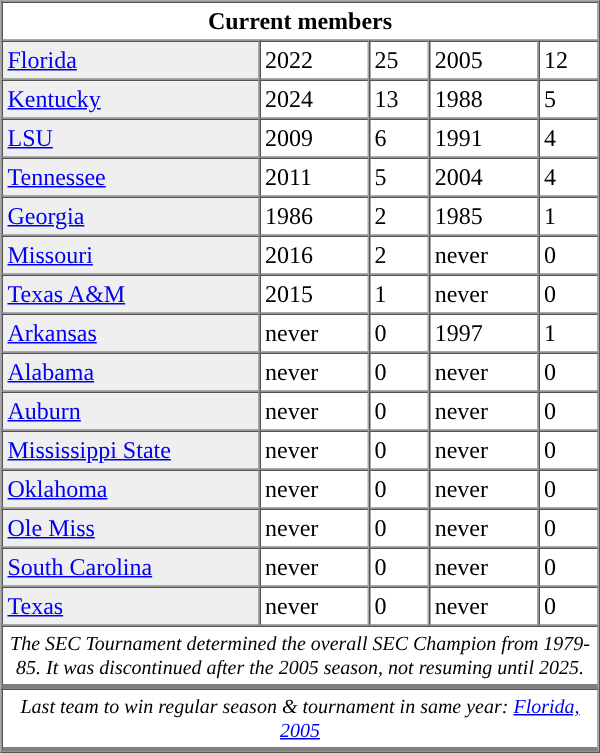<table border="1" cellpadding="3" cellspacing="0" align="right" width="400px">
<tr>
</tr>
<tr>
<td colspan=5 align="center"><strong>Current members</strong></td>
</tr>
<tr>
<td bgcolor="#efefef"><a href='#'>Florida</a></td>
<td>2022</td>
<td>25</td>
<td>2005</td>
<td>12</td>
</tr>
<tr>
<td bgcolor="#efefef"><a href='#'>Kentucky</a></td>
<td>2024</td>
<td>13</td>
<td>1988</td>
<td>5</td>
</tr>
<tr>
<td bgcolor="#efefef"><a href='#'>LSU</a></td>
<td>2009</td>
<td>6</td>
<td>1991</td>
<td>4</td>
</tr>
<tr>
<td bgcolor="#efefef"><a href='#'>Tennessee</a></td>
<td>2011</td>
<td>5</td>
<td>2004</td>
<td>4</td>
</tr>
<tr>
<td bgcolor="#efefef"><a href='#'>Georgia</a></td>
<td>1986</td>
<td>2</td>
<td>1985</td>
<td>1</td>
</tr>
<tr>
<td bgcolor="#efefef"><a href='#'>Missouri</a></td>
<td>2016</td>
<td>2</td>
<td>never</td>
<td>0</td>
</tr>
<tr>
<td bgcolor="#efefef"><a href='#'>Texas A&M</a></td>
<td>2015</td>
<td>1</td>
<td>never</td>
<td>0</td>
</tr>
<tr>
<td bgcolor="#efefef"><a href='#'>Arkansas</a></td>
<td>never</td>
<td>0</td>
<td>1997</td>
<td>1</td>
</tr>
<tr>
<td bgcolor="#efefef"><a href='#'>Alabama</a></td>
<td>never</td>
<td>0</td>
<td>never</td>
<td>0</td>
</tr>
<tr>
<td bgcolor="#efefef"><a href='#'>Auburn</a></td>
<td>never</td>
<td>0</td>
<td>never</td>
<td>0</td>
</tr>
<tr>
<td bgcolor="#efefef"><a href='#'>Mississippi State</a></td>
<td>never</td>
<td>0</td>
<td>never</td>
<td>0</td>
</tr>
<tr>
<td bgcolor="#efefef"><a href='#'>Oklahoma</a></td>
<td>never</td>
<td>0</td>
<td>never</td>
<td>0</td>
</tr>
<tr>
<td bgcolor="#efefef"><a href='#'>Ole Miss</a></td>
<td>never</td>
<td>0</td>
<td>never</td>
<td>0</td>
</tr>
<tr>
<td bgcolor="#efefef"><a href='#'>South Carolina</a></td>
<td>never</td>
<td>0</td>
<td>never</td>
<td>0</td>
</tr>
<tr>
<td bgcolor="#efefef"><a href='#'>Texas</a></td>
<td>never</td>
<td>0</td>
<td>never</td>
<td>0</td>
</tr>
<tr>
<td align="center" colspan=5 style="border-bottom:3px solid gray; font-size:smaller"><em>The SEC Tournament determined the overall SEC Champion from 1979-85. It was discontinued after the 2005 season, not resuming until 2025.</em></td>
</tr>
<tr>
<td align="center" colspan=5 style="border-bottom:3px solid gray; font-size:smaller"><em>Last team to win regular season & tournament in same year: <a href='#'>Florida, 2005</a></em></td>
</tr>
</table>
